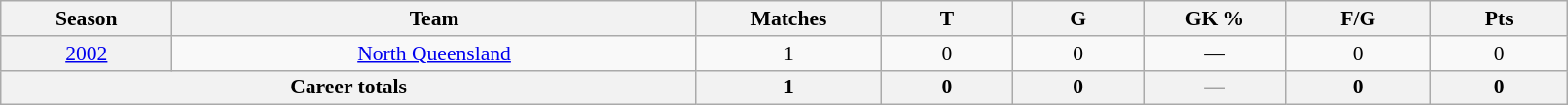<table class="wikitable sortable"  style="font-size:90%; text-align:center; width:85%;">
<tr>
<th width=2%>Season</th>
<th width=8%>Team</th>
<th width=2%>Matches</th>
<th width=2%>T</th>
<th width=2%>G</th>
<th width=2%>GK %</th>
<th width=2%>F/G</th>
<th width=2%>Pts</th>
</tr>
<tr>
<th scope="row" style="text-align:center; font-weight:normal"><a href='#'>2002</a></th>
<td style="text-align:center;"> <a href='#'>North Queensland</a></td>
<td>1</td>
<td>0</td>
<td>0</td>
<td>—</td>
<td>0</td>
<td>0</td>
</tr>
<tr class="sortbottom">
<th colspan=2>Career totals</th>
<th>1</th>
<th>0</th>
<th>0</th>
<th>—</th>
<th>0</th>
<th>0</th>
</tr>
</table>
